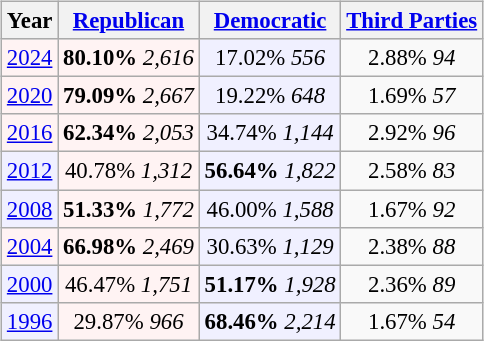<table class="wikitable" style="float:right; font-size:95%;">
<tr bgcolor=lightgrey>
<th>Year</th>
<th><a href='#'>Republican</a></th>
<th><a href='#'>Democratic</a></th>
<th><a href='#'>Third Parties</a></th>
</tr>
<tr>
<td align="center" bgcolor="#fff3f3"><a href='#'>2024</a></td>
<td align="center" bgcolor="#fff3f3"><strong>80.10%</strong> <em>2,616</em></td>
<td align="center" bgcolor="#f0f0ff">17.02% <em>556</em></td>
<td align="center">2.88% <em>94</em></td>
</tr>
<tr>
<td align="center" bgcolor="#fff3f3"><a href='#'>2020</a></td>
<td align="center" bgcolor="#fff3f3"><strong>79.09%</strong> <em>2,667</em></td>
<td align="center" bgcolor="#f0f0ff">19.22% <em>648</em></td>
<td align="center">1.69% <em>57</em></td>
</tr>
<tr>
<td align="center" bgcolor="#fff3f3"><a href='#'>2016</a></td>
<td align="center" bgcolor="#fff3f3"><strong>62.34%</strong> <em>2,053</em></td>
<td align="center" bgcolor="#f0f0ff">34.74% <em>1,144</em></td>
<td align="center">2.92% <em>96</em></td>
</tr>
<tr>
<td align="center" bgcolor="#f0f0ff"><a href='#'>2012</a></td>
<td align="center" bgcolor="#fff3f3">40.78% <em>1,312</em></td>
<td align="center" bgcolor="#f0f0ff"><strong>56.64%</strong> <em>1,822</em></td>
<td align="center">2.58% <em>83</em></td>
</tr>
<tr>
<td align="center" bgcolor="#f0f0ff"><a href='#'>2008</a></td>
<td align="center" bgcolor="#fff3f3"><strong>51.33%</strong> <em>1,772</em></td>
<td align="center" bgcolor="#f0f0ff">46.00% <em>1,588</em></td>
<td align="center">1.67% <em>92</em></td>
</tr>
<tr>
<td align="center" bgcolor="#fff3f3"><a href='#'>2004</a></td>
<td align="center" bgcolor="#fff3f3"><strong>66.98%</strong> <em>2,469</em></td>
<td align="center" bgcolor="#f0f0ff">30.63% <em>1,129</em></td>
<td align="center">2.38% <em>88</em></td>
</tr>
<tr>
<td align="center" bgcolor="#f0f0ff"><a href='#'>2000</a></td>
<td align="center" bgcolor="#fff3f3">46.47% <em>1,751</em></td>
<td align="center" bgcolor="#f0f0ff"><strong>51.17%</strong> <em>1,928</em></td>
<td align="center">2.36% <em>89</em></td>
</tr>
<tr>
<td align="center" bgcolor="#f0f0ff"><a href='#'>1996</a></td>
<td align="center" bgcolor="#fff3f3">29.87% <em>966</em></td>
<td align="center" bgcolor="#f0f0ff"><strong>68.46%</strong> <em>2,214</em></td>
<td align="center">1.67% <em>54</em></td>
</tr>
</table>
